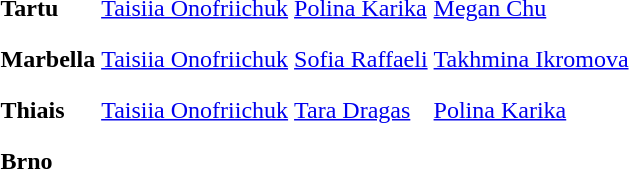<table>
<tr>
<th scope=row style="text-align:left">Tartu</th>
<td style="height:30px;"> <a href='#'>Taisiia Onofriichuk</a></td>
<td style="height:30px;"> <a href='#'>Polina Karika</a></td>
<td style="height:30px;"> <a href='#'>Megan Chu</a></td>
</tr>
<tr>
<th scope=row style="text-align:left">Marbella</th>
<td style="height:30px;"> <a href='#'>Taisiia Onofriichuk</a></td>
<td style="height:30px;"> <a href='#'>Sofia Raffaeli</a></td>
<td style="height:30px;"> <a href='#'>Takhmina Ikromova</a></td>
</tr>
<tr>
<th scope=row style="text-align:left">Thiais</th>
<td style="height:30px;"> <a href='#'>Taisiia Onofriichuk</a></td>
<td style="height:30px;"> <a href='#'>Tara Dragas</a></td>
<td style="height:30px;"> <a href='#'>Polina Karika</a></td>
</tr>
<tr>
<th scope=row style="text-align:left">Brno</th>
<td style="height:30px;"></td>
<td style="height:30px;"></td>
<td style="height:30px;"></td>
</tr>
</table>
